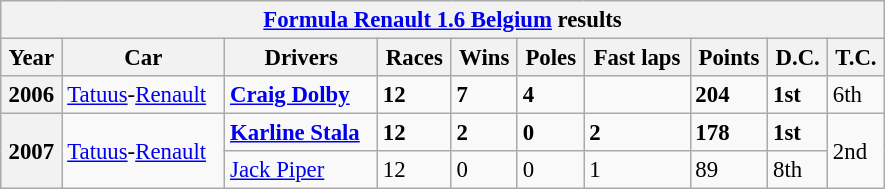<table class="wikitable collapsible collapsed" style="font-size:95%; width:590px">
<tr>
<th colspan=10><a href='#'>Formula Renault 1.6 Belgium</a> results</th>
</tr>
<tr>
<th>Year</th>
<th>Car</th>
<th>Drivers</th>
<th>Races</th>
<th>Wins</th>
<th>Poles</th>
<th>Fast laps</th>
<th>Points</th>
<th>D.C.</th>
<th>T.C.</th>
</tr>
<tr>
<th><strong>2006</strong></th>
<td><a href='#'>Tatuus</a>-<a href='#'>Renault</a></td>
<td><strong> <a href='#'>Craig Dolby</a></strong></td>
<td><strong>12</strong></td>
<td><strong>7</strong></td>
<td><strong>4</strong></td>
<td></td>
<td><strong>204</strong></td>
<td><strong>1st</strong></td>
<td>6th</td>
</tr>
<tr>
<th rowspan=2><strong>2007</strong></th>
<td rowspan=2><a href='#'>Tatuus</a>-<a href='#'>Renault</a></td>
<td><strong> <a href='#'>Karline Stala</a></strong></td>
<td><strong>12</strong></td>
<td><strong>2</strong></td>
<td><strong>0</strong></td>
<td><strong>2</strong></td>
<td><strong>178</strong></td>
<td><strong>1st</strong></td>
<td rowspan=2>2nd</td>
</tr>
<tr>
<td> <a href='#'>Jack Piper</a></td>
<td>12</td>
<td>0</td>
<td>0</td>
<td>1</td>
<td>89</td>
<td>8th</td>
</tr>
</table>
